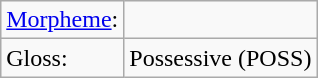<table class="wikitable">
<tr>
<td><a href='#'>Morpheme</a>:</td>
<td></td>
</tr>
<tr>
<td>Gloss:</td>
<td>Possessive (POSS)</td>
</tr>
</table>
